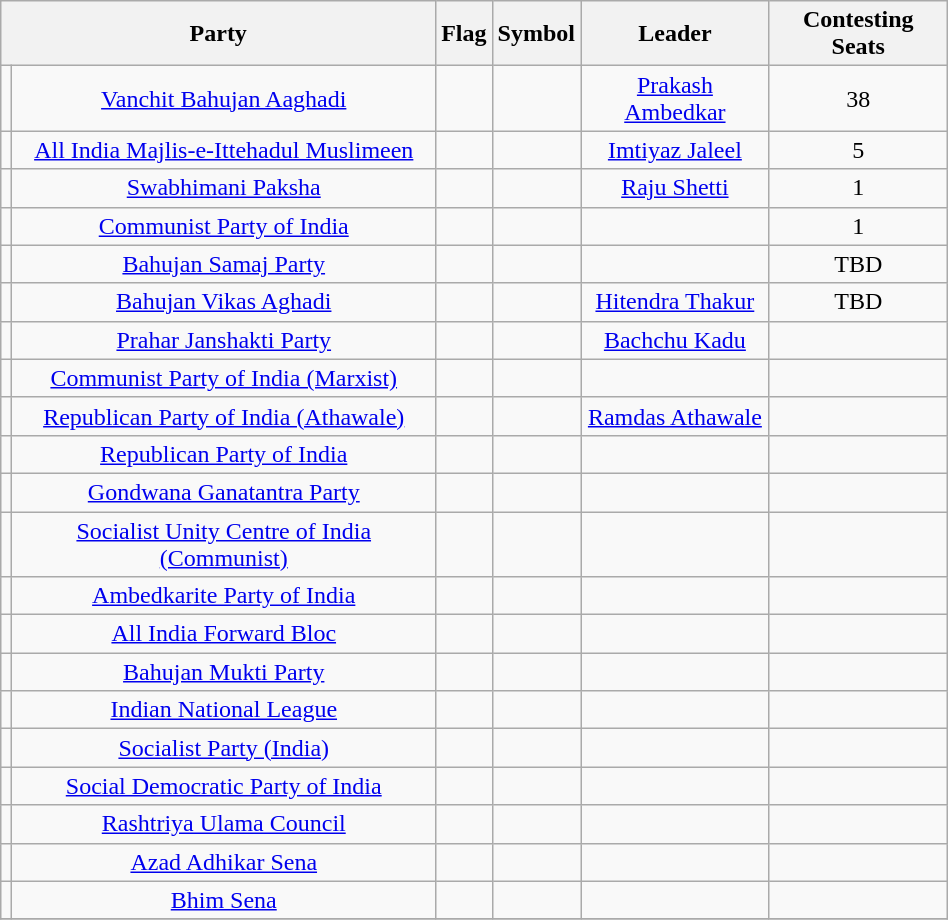<table class="wikitable" width="50%" style="text-align:center">
<tr>
<th colspan="2">Party</th>
<th>Flag</th>
<th>Symbol</th>
<th>Leader</th>
<th>Contesting Seats</th>
</tr>
<tr>
<td></td>
<td><a href='#'>Vanchit Bahujan Aaghadi</a></td>
<td></td>
<td></td>
<td><a href='#'>Prakash Ambedkar</a></td>
<td>38</td>
</tr>
<tr>
<td></td>
<td><a href='#'>All India Majlis-e-Ittehadul Muslimeen</a></td>
<td></td>
<td></td>
<td><a href='#'>Imtiyaz Jaleel</a></td>
<td>5</td>
</tr>
<tr>
<td></td>
<td><a href='#'>Swabhimani Paksha</a></td>
<td></td>
<td></td>
<td><a href='#'>Raju Shetti</a></td>
<td>1</td>
</tr>
<tr>
<td></td>
<td><a href='#'>Communist Party of India</a></td>
<td></td>
<td></td>
<td></td>
<td>1</td>
</tr>
<tr>
<td></td>
<td><a href='#'>Bahujan Samaj Party</a></td>
<td></td>
<td></td>
<td></td>
<td>TBD</td>
</tr>
<tr>
<td></td>
<td><a href='#'>Bahujan Vikas Aghadi</a></td>
<td></td>
<td></td>
<td><a href='#'>Hitendra Thakur</a></td>
<td>TBD</td>
</tr>
<tr>
<td></td>
<td><a href='#'>Prahar Janshakti Party</a></td>
<td></td>
<td></td>
<td><a href='#'>Bachchu Kadu</a></td>
<td></td>
</tr>
<tr>
<td></td>
<td><a href='#'>Communist Party of India (Marxist)</a></td>
<td></td>
<td></td>
<td></td>
<td></td>
</tr>
<tr>
<td></td>
<td><a href='#'>Republican Party of India (Athawale)</a></td>
<td></td>
<td></td>
<td><a href='#'>Ramdas Athawale</a></td>
<td></td>
</tr>
<tr>
<td></td>
<td><a href='#'>Republican Party of India</a></td>
<td></td>
<td></td>
<td></td>
<td></td>
</tr>
<tr>
<td></td>
<td><a href='#'>Gondwana Ganatantra Party</a></td>
<td></td>
<td></td>
<td></td>
<td></td>
</tr>
<tr>
<td></td>
<td><a href='#'>Socialist Unity Centre of India (Communist)</a></td>
<td></td>
<td></td>
<td></td>
<td></td>
</tr>
<tr>
<td></td>
<td><a href='#'>Ambedkarite Party of India</a></td>
<td></td>
<td></td>
<td></td>
<td></td>
</tr>
<tr>
<td></td>
<td><a href='#'>All India Forward Bloc</a></td>
<td></td>
<td></td>
<td></td>
<td></td>
</tr>
<tr>
<td></td>
<td><a href='#'>Bahujan Mukti Party</a></td>
<td></td>
<td></td>
<td></td>
<td></td>
</tr>
<tr>
<td></td>
<td><a href='#'>Indian National League</a></td>
<td></td>
<td></td>
<td></td>
<td></td>
</tr>
<tr>
<td></td>
<td><a href='#'>Socialist Party (India)</a></td>
<td></td>
<td></td>
<td></td>
<td></td>
</tr>
<tr>
<td></td>
<td><a href='#'>Social Democratic Party of India</a></td>
<td></td>
<td></td>
<td></td>
<td></td>
</tr>
<tr>
<td></td>
<td><a href='#'>Rashtriya Ulama Council</a></td>
<td></td>
<td></td>
<td></td>
<td></td>
</tr>
<tr>
<td></td>
<td><a href='#'>Azad Adhikar Sena</a></td>
<td></td>
<td></td>
<td></td>
<td></td>
</tr>
<tr>
<td></td>
<td><a href='#'>Bhim Sena</a></td>
<td></td>
<td></td>
<td></td>
<td></td>
</tr>
<tr>
</tr>
</table>
